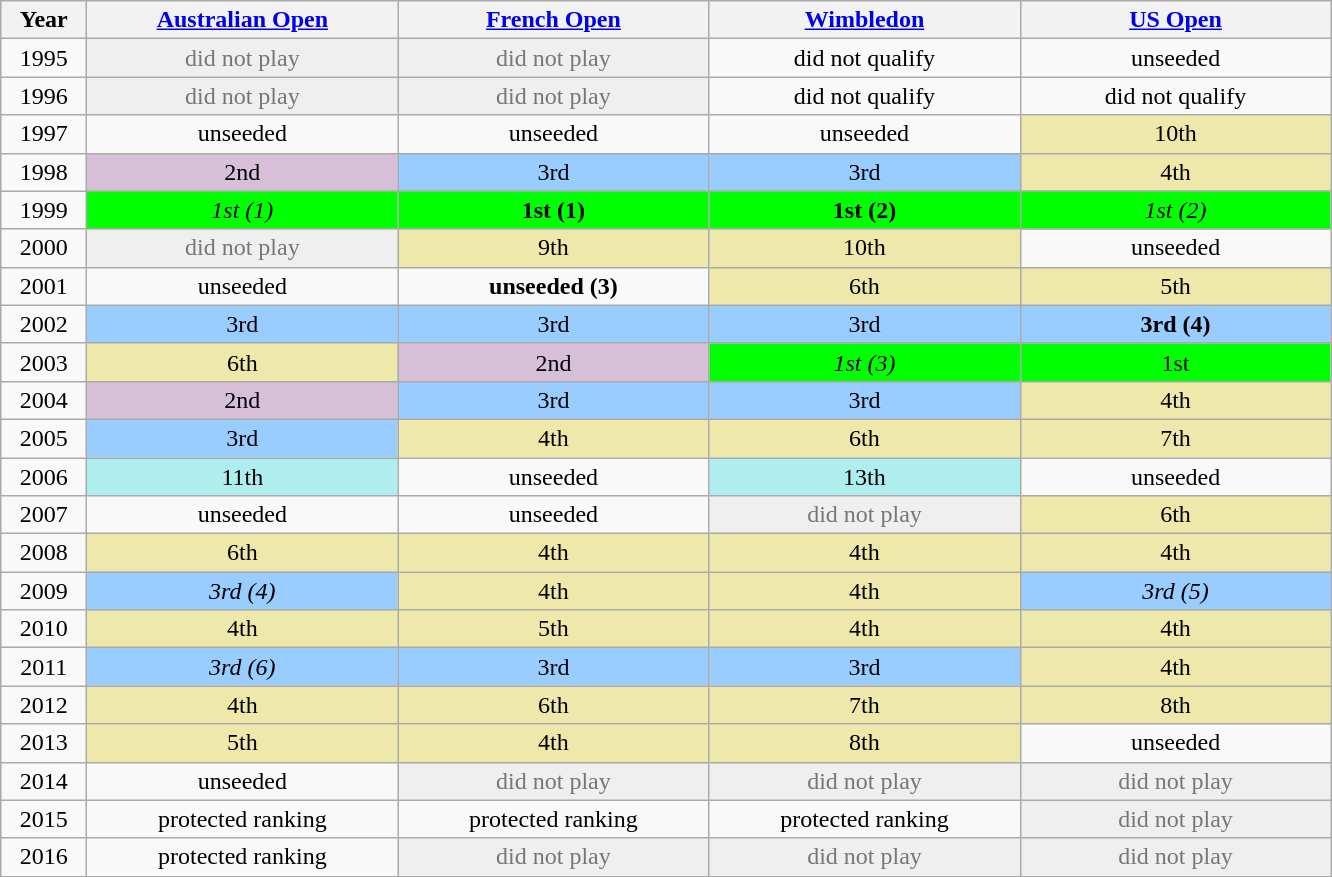<table class=wikitable style=font-size:100%;text-align:center>
<tr>
<th width=50>Year</th>
<th width=200><a href='#'>Australian Open</a></th>
<th width=200><a href='#'>French Open</a></th>
<th width=200><a href='#'>Wimbledon</a></th>
<th width=200><a href='#'>US Open</a></th>
</tr>
<tr>
<td>1995</td>
<td style="color:#767676; background:#efefef">did not play</td>
<td style="color:#767676; background:#efefef">did not play</td>
<td>did not qualify</td>
<td>unseeded</td>
</tr>
<tr>
<td>1996</td>
<td style="color:#767676; background:#efefef">did not play</td>
<td style="color:#767676; background:#efefef">did not play</td>
<td>did not qualify</td>
<td>did not qualify</td>
</tr>
<tr>
<td>1997</td>
<td>unseeded</td>
<td>unseeded</td>
<td>unseeded</td>
<td bgcolor=#EEE8AA>10th</td>
</tr>
<tr>
<td>1998</td>
<td bgcolor=#D8BFD8>2nd</td>
<td bgcolor=#99ccff>3rd</td>
<td bgcolor=#99ccff>3rd</td>
<td bgcolor=#EEE8AA>4th</td>
</tr>
<tr>
<td>1999</td>
<td bgcolor=#00FF00><em>1st (1)</em></td>
<td bgcolor=#00FF00><strong>1st (1)</strong></td>
<td bgcolor=#00FF00><strong>1st (2)</strong></td>
<td bgcolor=#00FF00><em>1st (2)</em></td>
</tr>
<tr>
<td>2000</td>
<td style="color:#767676; background:#efefef">did not play</td>
<td bgcolor=#EEE8AA>9th</td>
<td bgcolor=#EEE8AA>10th</td>
<td>unseeded</td>
</tr>
<tr>
<td>2001</td>
<td>unseeded</td>
<td><strong>unseeded (3)</strong></td>
<td bgcolor=#EEE8AA>6th</td>
<td bgcolor=#EEE8AA>5th</td>
</tr>
<tr>
<td>2002</td>
<td bgcolor=#99ccff>3rd</td>
<td bgcolor=#99ccff>3rd</td>
<td bgcolor=#99ccff>3rd</td>
<td bgcolor=#99ccff><strong>3rd (4)</strong></td>
</tr>
<tr>
<td>2003</td>
<td bgcolor=#EEE8AA>6th</td>
<td bgcolor=#D8BFD8>2nd</td>
<td bgcolor=#00FF00><em>1st (3)</em></td>
<td bgcolor=#00FF00>1st</td>
</tr>
<tr>
<td>2004</td>
<td bgcolor=#D8BFD8>2nd</td>
<td bgcolor=#99ccff>3rd</td>
<td bgcolor=#99ccff>3rd</td>
<td bgcolor=#EEE8AA>4th</td>
</tr>
<tr>
<td>2005</td>
<td bgcolor=#99ccff>3rd</td>
<td bgcolor=#EEE8AA>4th</td>
<td bgcolor=#EEE8AA>6th</td>
<td bgcolor=#EEE8AA>7th</td>
</tr>
<tr>
<td>2006</td>
<td bgcolor=#afeeee>11th</td>
<td>unseeded</td>
<td bgcolor=#afeeee>13th</td>
<td>unseeded</td>
</tr>
<tr>
<td>2007</td>
<td>unseeded</td>
<td>unseeded</td>
<td style="color:#767676; background:#efefef">did not play</td>
<td bgcolor=#EEE8AA>6th</td>
</tr>
<tr>
<td>2008</td>
<td bgcolor=#EEE8AA>6th</td>
<td bgcolor=#EEE8AA>4th</td>
<td bgcolor=#EEE8AA>4th</td>
<td bgcolor=#EEE8AA>4th</td>
</tr>
<tr>
<td>2009</td>
<td bgcolor=#99ccff><em>3rd (4)</em></td>
<td bgcolor=#EEE8AA>4th</td>
<td bgcolor=#EEE8AA>4th</td>
<td bgcolor=#99ccff><em>3rd (5)</em></td>
</tr>
<tr>
<td>2010</td>
<td bgcolor=#EEE8AA>4th</td>
<td bgcolor=#EEE8AA>5th</td>
<td bgcolor=#EEE8AA>4th</td>
<td bgcolor=#EEE8AA>4th</td>
</tr>
<tr>
<td>2011</td>
<td bgcolor=#99ccff><em>3rd (6)</em></td>
<td bgcolor=#99ccff>3rd</td>
<td bgcolor=#99ccff>3rd</td>
<td bgcolor=#EEE8AA>4th</td>
</tr>
<tr>
<td>2012</td>
<td bgcolor=#EEE8AA>4th</td>
<td bgcolor=#EEE8AA>6th</td>
<td bgcolor=#EEE8AA>7th</td>
<td bgcolor=#EEE8AA>8th</td>
</tr>
<tr>
<td>2013</td>
<td bgcolor=#EEE8AA>5th</td>
<td bgcolor=#EEE8AA>4th</td>
<td bgcolor=#EEE8AA>8th</td>
<td>unseeded</td>
</tr>
<tr>
<td>2014</td>
<td>unseeded</td>
<td style="color:#767676; background:#efefef">did not play</td>
<td style="color:#767676; background:#efefef">did not play</td>
<td style="color:#767676; background:#efefef">did not play</td>
</tr>
<tr>
<td>2015</td>
<td>protected ranking</td>
<td>protected ranking</td>
<td>protected ranking</td>
<td style="color:#767676; background:#efefef">did not play</td>
</tr>
<tr>
<td>2016</td>
<td>protected ranking</td>
<td style="color:#767676; background:#efefef">did not play</td>
<td style="color:#767676; background:#efefef">did not play</td>
<td style="color:#767676; background:#efefef">did not play</td>
</tr>
</table>
